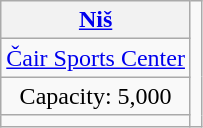<table class="wikitable" style="text-align:center">
<tr>
<th><a href='#'>Niš</a></th>
<td rowspan=4></td>
</tr>
<tr>
<td><a href='#'>Čair Sports Center</a></td>
</tr>
<tr>
<td>Capacity: 5,000</td>
</tr>
<tr>
<td></td>
</tr>
</table>
